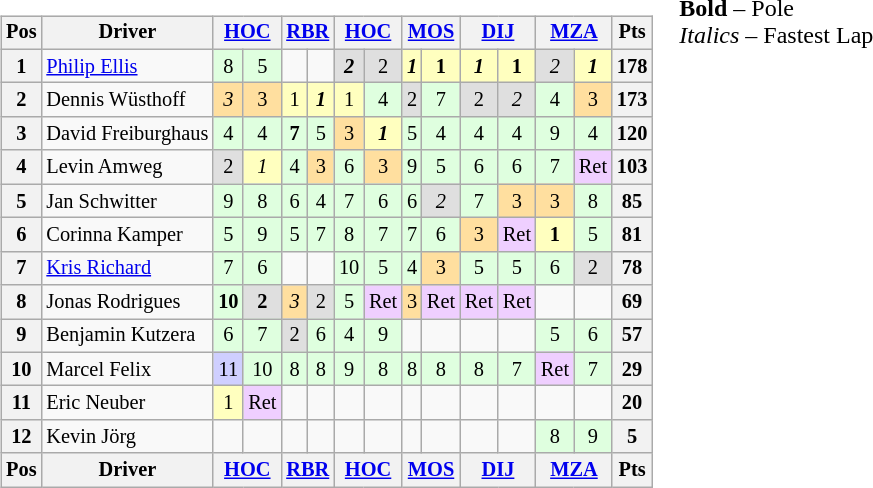<table>
<tr>
<td><br><table class="wikitable" style="font-size: 85%; text-align:center">
<tr valign="top">
<th valign="middle">Pos</th>
<th valign="middle">Driver</th>
<th colspan=2><a href='#'>HOC</a><br></th>
<th colspan=2><a href='#'>RBR</a><br></th>
<th colspan=2><a href='#'>HOC</a><br></th>
<th colspan=2><a href='#'>MOS</a><br></th>
<th colspan=2><a href='#'>DIJ</a><br></th>
<th colspan=2><a href='#'>MZA</a><br></th>
<th valign="middle">Pts</th>
</tr>
<tr>
<th>1</th>
<td align=left> <a href='#'>Philip Ellis</a></td>
<td style="background:#DFFFDF;">8</td>
<td style="background:#DFFFDF;">5</td>
<td></td>
<td></td>
<td style="background:#DFDFDF;"><strong><em>2</em></strong></td>
<td style="background:#DFDFDF;">2</td>
<td style="background:#FFFFBF;"><strong><em>1</em></strong></td>
<td style="background:#FFFFBF;"><strong>1</strong></td>
<td style="background:#FFFFBF;"><strong><em>1</em></strong></td>
<td style="background:#FFFFBF;"><strong>1</strong></td>
<td style="background:#DFDFDF;"><em>2</em></td>
<td style="background:#FFFFBF;"><strong><em>1</em></strong></td>
<th>178</th>
</tr>
<tr>
<th>2</th>
<td align=left> Dennis Wüsthoff</td>
<td style="background:#FFDF9F;"><em>3</em></td>
<td style="background:#FFDF9F;">3</td>
<td style="background:#FFFFBF;">1</td>
<td style="background:#FFFFBF;"><strong><em>1</em></strong></td>
<td style="background:#FFFFBF;">1</td>
<td style="background:#DFFFDF;">4</td>
<td style="background:#DFDFDF;">2</td>
<td style="background:#DFFFDF;">7</td>
<td style="background:#DFDFDF;">2</td>
<td style="background:#DFDFDF;"><em>2</em></td>
<td style="background:#DFFFDF;">4</td>
<td style="background:#FFDF9F;">3</td>
<th>173</th>
</tr>
<tr>
<th>3</th>
<td align=left> David Freiburghaus</td>
<td style="background:#DFFFDF;">4</td>
<td style="background:#DFFFDF;">4</td>
<td style="background:#DFFFDF;"><strong>7</strong></td>
<td style="background:#DFFFDF;">5</td>
<td style="background:#FFDF9F;">3</td>
<td style="background:#FFFFBF;"><strong><em>1</em></strong></td>
<td style="background:#DFFFDF;">5</td>
<td style="background:#DFFFDF;">4</td>
<td style="background:#DFFFDF;">4</td>
<td style="background:#DFFFDF;">4</td>
<td style="background:#DFFFDF;">9</td>
<td style="background:#DFFFDF;">4</td>
<th>120</th>
</tr>
<tr>
<th>4</th>
<td align=left> Levin Amweg</td>
<td style="background:#DFDFDF;">2</td>
<td style="background:#FFFFBF;"><em>1</em></td>
<td style="background:#DFFFDF;">4</td>
<td style="background:#FFDF9F;">3</td>
<td style="background:#DFFFDF;">6</td>
<td style="background:#FFDF9F;">3</td>
<td style="background:#DFFFDF;">9</td>
<td style="background:#DFFFDF;">5</td>
<td style="background:#DFFFDF;">6</td>
<td style="background:#DFFFDF;">6</td>
<td style="background:#DFFFDF;">7</td>
<td style="background:#efcfff;">Ret</td>
<th>103</th>
</tr>
<tr>
<th>5</th>
<td align=left> Jan Schwitter</td>
<td style="background:#DFFFDF;">9</td>
<td style="background:#DFFFDF;">8</td>
<td style="background:#DFFFDF;">6</td>
<td style="background:#DFFFDF;">4</td>
<td style="background:#DFFFDF;">7</td>
<td style="background:#DFFFDF;">6</td>
<td style="background:#DFFFDF;">6</td>
<td style="background:#DFDFDF;"><em>2</em></td>
<td style="background:#DFFFDF;">7</td>
<td style="background:#FFDF9F;">3</td>
<td style="background:#FFDF9F;">3</td>
<td style="background:#DFFFDF;">8</td>
<th>85</th>
</tr>
<tr>
<th>6</th>
<td align=left> Corinna Kamper</td>
<td style="background:#DFFFDF;">5</td>
<td style="background:#DFFFDF;">9</td>
<td style="background:#DFFFDF;">5</td>
<td style="background:#DFFFDF;">7</td>
<td style="background:#DFFFDF;">8</td>
<td style="background:#DFFFDF;">7</td>
<td style="background:#DFFFDF;">7</td>
<td style="background:#DFFFDF;">6</td>
<td style="background:#FFDF9F;">3</td>
<td style="background:#efcfff;">Ret</td>
<td style="background:#FFFFBF;"><strong>1</strong></td>
<td style="background:#DFFFDF;">5</td>
<th>81</th>
</tr>
<tr>
<th>7</th>
<td align=left> <a href='#'>Kris Richard</a></td>
<td style="background:#DFFFDF;">7</td>
<td style="background:#DFFFDF;">6</td>
<td></td>
<td></td>
<td style="background:#DFFFDF;">10</td>
<td style="background:#DFFFDF;">5</td>
<td style="background:#DFFFDF;">4</td>
<td style="background:#FFDF9F;">3</td>
<td style="background:#DFFFDF;">5</td>
<td style="background:#DFFFDF;">5</td>
<td style="background:#DFFFDF;">6</td>
<td style="background:#DFDFDF;">2</td>
<th>78</th>
</tr>
<tr>
<th>8</th>
<td align=left> Jonas Rodrigues</td>
<td style="background:#DFFFDF;"><strong>10</strong></td>
<td style="background:#DFDFDF;"><strong>2</strong></td>
<td style="background:#FFDF9F;"><em>3</em></td>
<td style="background:#DFDFDF;">2</td>
<td style="background:#DFFFDF;">5</td>
<td style="background:#efcfff;">Ret</td>
<td style="background:#FFDF9F;">3</td>
<td style="background:#efcfff;">Ret</td>
<td style="background:#efcfff;">Ret</td>
<td style="background:#efcfff;">Ret</td>
<td></td>
<td></td>
<th>69</th>
</tr>
<tr>
<th>9</th>
<td align=left> Benjamin Kutzera</td>
<td style="background:#DFFFDF;">6</td>
<td style="background:#DFFFDF;">7</td>
<td style="background:#DFDFDF;">2</td>
<td style="background:#DFFFDF;">6</td>
<td style="background:#DFFFDF;">4</td>
<td style="background:#DFFFDF;">9</td>
<td></td>
<td></td>
<td></td>
<td></td>
<td style="background:#DFFFDF;">5</td>
<td style="background:#DFFFDF;">6</td>
<th>57</th>
</tr>
<tr>
<th>10</th>
<td align=left> Marcel Felix</td>
<td style="background:#CFCFFF;">11</td>
<td style="background:#DFFFDF;">10</td>
<td style="background:#DFFFDF;">8</td>
<td style="background:#DFFFDF;">8</td>
<td style="background:#DFFFDF;">9</td>
<td style="background:#DFFFDF;">8</td>
<td style="background:#DFFFDF;">8</td>
<td style="background:#DFFFDF;">8</td>
<td style="background:#DFFFDF;">8</td>
<td style="background:#DFFFDF;">7</td>
<td style="background:#efcfff;">Ret</td>
<td style="background:#DFFFDF;">7</td>
<th>29</th>
</tr>
<tr>
<th>11</th>
<td align=left> Eric Neuber</td>
<td style="background:#FFFFBF;">1</td>
<td style="background:#efcfff;">Ret</td>
<td></td>
<td></td>
<td></td>
<td></td>
<td></td>
<td></td>
<td></td>
<td></td>
<td></td>
<td></td>
<th>20</th>
</tr>
<tr>
<th>12</th>
<td align=left> Kevin Jörg</td>
<td></td>
<td></td>
<td></td>
<td></td>
<td></td>
<td></td>
<td></td>
<td></td>
<td></td>
<td></td>
<td style="background:#DFFFDF;">8</td>
<td style="background:#DFFFDF;">9</td>
<th>5</th>
</tr>
<tr valign="top">
<th valign="middle">Pos</th>
<th valign="middle">Driver</th>
<th colspan=2><a href='#'>HOC</a><br></th>
<th colspan=2><a href='#'>RBR</a><br></th>
<th colspan=2><a href='#'>HOC</a><br></th>
<th colspan=2><a href='#'>MOS</a><br></th>
<th colspan=2><a href='#'>DIJ</a><br></th>
<th colspan=2><a href='#'>MZA</a><br></th>
<th valign="middle">Pts</th>
</tr>
</table>
</td>
<td valign="top"><br>
<span><strong>Bold</strong> – Pole<br><em>Italics</em> – Fastest Lap</span></td>
</tr>
</table>
